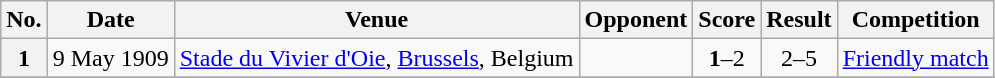<table class="wikitable sortable plainrowheaders">
<tr>
<th scope=col>No.</th>
<th scope=col>Date</th>
<th scope=col>Venue</th>
<th scope=col>Opponent</th>
<th scope=col>Score</th>
<th scope=col>Result</th>
<th scope=col>Competition</th>
</tr>
<tr>
<th scope=row style=text-align:center>1</th>
<td>9 May 1909</td>
<td><a href='#'>Stade du Vivier d'Oie</a>, <a href='#'>Brussels</a>, Belgium</td>
<td></td>
<td align=center><strong>1</strong>–2</td>
<td align=center>2–5</td>
<td><a href='#'>Friendly match</a></td>
</tr>
<tr>
</tr>
</table>
